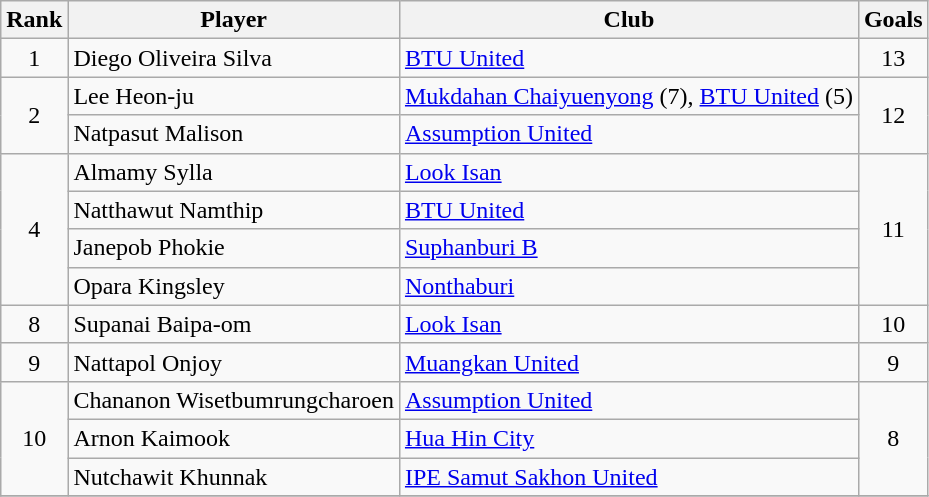<table class="wikitable" style="text-align:center">
<tr>
<th>Rank</th>
<th>Player</th>
<th>Club</th>
<th>Goals</th>
</tr>
<tr>
<td>1</td>
<td align="left"> Diego Oliveira Silva</td>
<td align="left"><a href='#'>BTU United</a></td>
<td>13</td>
</tr>
<tr>
<td rowspan="2">2</td>
<td align="left"> Lee Heon-ju</td>
<td align="left"><a href='#'>Mukdahan Chaiyuenyong</a> (7), <a href='#'>BTU United</a> (5)</td>
<td rowspan="2">12</td>
</tr>
<tr>
<td align="left"> Natpasut Malison</td>
<td align="left"><a href='#'>Assumption United</a></td>
</tr>
<tr>
<td rowspan="4">4</td>
<td align="left"> Almamy Sylla</td>
<td align="left"><a href='#'>Look Isan</a></td>
<td rowspan="4">11</td>
</tr>
<tr>
<td align="left"> Natthawut Namthip</td>
<td align="left"><a href='#'>BTU United</a></td>
</tr>
<tr>
<td align="left"> Janepob Phokie</td>
<td align="left"><a href='#'>Suphanburi B</a></td>
</tr>
<tr>
<td align="left"> Opara Kingsley</td>
<td align="left"><a href='#'>Nonthaburi</a></td>
</tr>
<tr>
<td>8</td>
<td align="left"> Supanai Baipa-om</td>
<td align="left"><a href='#'>Look Isan</a></td>
<td>10</td>
</tr>
<tr>
<td>9</td>
<td align="left"> Nattapol Onjoy</td>
<td align="left"><a href='#'>Muangkan United</a></td>
<td>9</td>
</tr>
<tr>
<td rowspan="3">10</td>
<td align="left"> Chananon Wisetbumrungcharoen</td>
<td align="left"><a href='#'>Assumption United</a></td>
<td rowspan="3">8</td>
</tr>
<tr>
<td align="left"> Arnon Kaimook</td>
<td align="left"><a href='#'>Hua Hin City</a></td>
</tr>
<tr>
<td align="left"> Nutchawit Khunnak</td>
<td align="left"><a href='#'>IPE Samut Sakhon United</a></td>
</tr>
<tr>
</tr>
</table>
